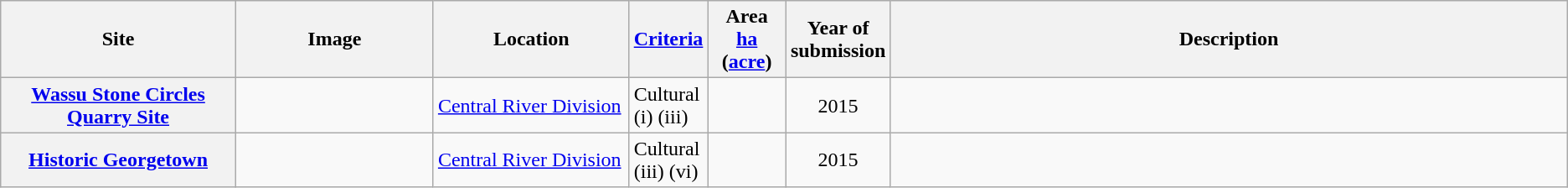<table class="wikitable sortable">
<tr>
<th scope="col" style="width:15%;">Site</th>
<th scope="col" class="unsortable" style="width:150px;">Image</th>
<th scope="col" style="width:12.5%;">Location</th>
<th scope="row" style="width:5%;"><a href='#'>Criteria</a></th>
<th scope="col" style="width:5%;">Area<br><a href='#'>ha</a> (<a href='#'>acre</a>)<br></th>
<th scope="col" style="width:5%;">Year of submission</th>
<th scope="col" class="unsortable">Description</th>
</tr>
<tr>
<th scope="row"><a href='#'>Wassu Stone Circles Quarry Site</a></th>
<td></td>
<td><a href='#'>Central River Division</a></td>
<td>Cultural (i) (iii)</td>
<td></td>
<td align="center">2015</td>
<td></td>
</tr>
<tr>
<th scope="row"><a href='#'>Historic Georgetown</a></th>
<td></td>
<td><a href='#'>Central River Division</a></td>
<td>Cultural (iii) (vi)</td>
<td></td>
<td align="center">2015</td>
<td></td>
</tr>
</table>
